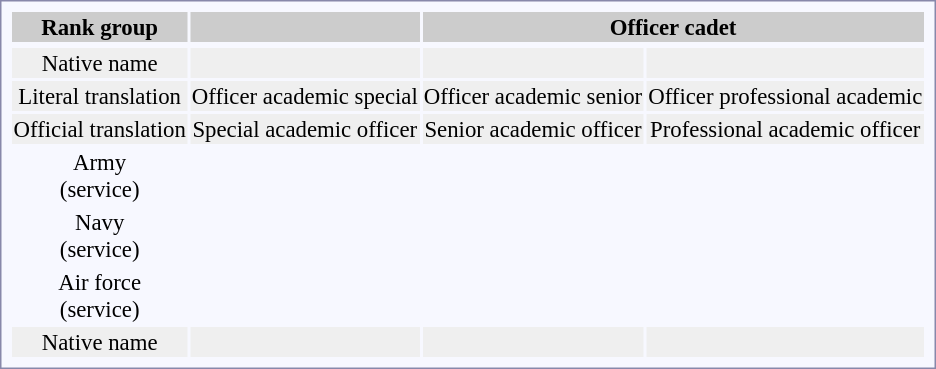<table style="border:1px solid #8888aa; background-color:#f7f8ff; padding:5px; font-size:95%; margin: 0px 12px 12px 0px; text-align:center;">
<tr bgcolor="#CCCCCC">
<th>Rank group</th>
<td></td>
<th colspan="2">Officer cadet</th>
</tr>
<tr>
</tr>
<tr style="text-align:center; background:#efefef;">
<td>Native name</td>
<td><br></td>
<td><br></td>
<td><br></td>
</tr>
<tr style="text-align:center; background:#efefef;">
<td>Literal translation</td>
<td>Officer academic special</td>
<td>Officer academic senior</td>
<td>Officer professional academic</td>
</tr>
<tr style="text-align:center; background:#efefef;">
<td>Official translation</td>
<td>Special academic officer</td>
<td>Senior academic officer</td>
<td>Professional academic officer</td>
</tr>
<tr>
<td>Army<br>(service)</td>
<td></td>
<td></td>
<td></td>
</tr>
<tr>
<td>Navy<br>(service)</td>
<td></td>
<td></td>
<td></td>
</tr>
<tr>
<td>Air force<br>(service)</td>
<td></td>
<td></td>
<td></td>
</tr>
<tr style="text-align:center; background:#efefef;">
<td>Native name</td>
<td><br></td>
<td><br></td>
<td><br></td>
</tr>
</table>
